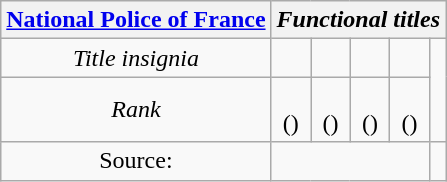<table class="wikitable" style="text-align: center;">
<tr>
<th><a href='#'>National Police of France</a></th>
<th colspan="5"><em>Functional titles</em></th>
</tr>
<tr>
<td><em>Title insignia</em></td>
<td></td>
<td></td>
<td></td>
<td></td>
</tr>
<tr>
<td><em>Rank</em></td>
<td><br>()</td>
<td><br>()</td>
<td><br>()</td>
<td><br>()</td>
</tr>
<tr>
<td>Source:</td>
<td colspan="4"></td>
<td></td>
</tr>
</table>
